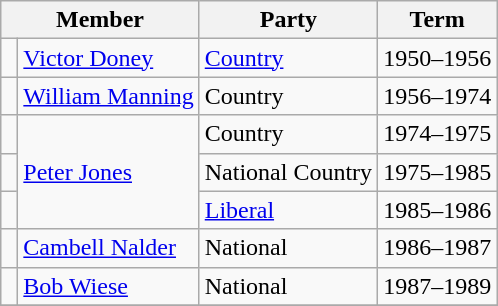<table class="wikitable">
<tr>
<th colspan="2">Member</th>
<th>Party</th>
<th>Term</th>
</tr>
<tr>
<td> </td>
<td><a href='#'>Victor Doney</a></td>
<td><a href='#'>Country</a></td>
<td>1950–1956</td>
</tr>
<tr>
<td> </td>
<td><a href='#'>William Manning</a></td>
<td>Country</td>
<td>1956–1974</td>
</tr>
<tr>
<td> </td>
<td rowspan="3"><a href='#'>Peter Jones</a></td>
<td>Country</td>
<td>1974–1975</td>
</tr>
<tr>
<td> </td>
<td>National Country</td>
<td>1975–1985</td>
</tr>
<tr>
<td> </td>
<td><a href='#'>Liberal</a></td>
<td>1985–1986</td>
</tr>
<tr>
<td> </td>
<td><a href='#'>Cambell Nalder</a></td>
<td>National</td>
<td>1986–1987</td>
</tr>
<tr>
<td> </td>
<td><a href='#'>Bob Wiese</a></td>
<td>National</td>
<td>1987–1989</td>
</tr>
<tr>
</tr>
</table>
